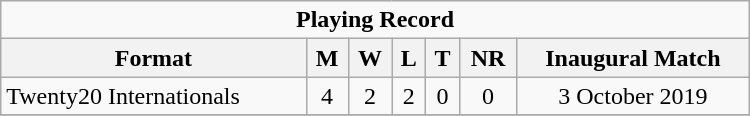<table class="wikitable" style="text-align: center; width: 500px;">
<tr>
<td colspan=7 align="center"><strong>Playing Record</strong></td>
</tr>
<tr>
<th>Format</th>
<th>M</th>
<th>W</th>
<th>L</th>
<th>T</th>
<th>NR</th>
<th>Inaugural Match</th>
</tr>
<tr>
<td align="left">Twenty20 Internationals</td>
<td>4</td>
<td>2</td>
<td>2</td>
<td>0</td>
<td>0</td>
<td>3 October 2019</td>
</tr>
<tr>
</tr>
</table>
